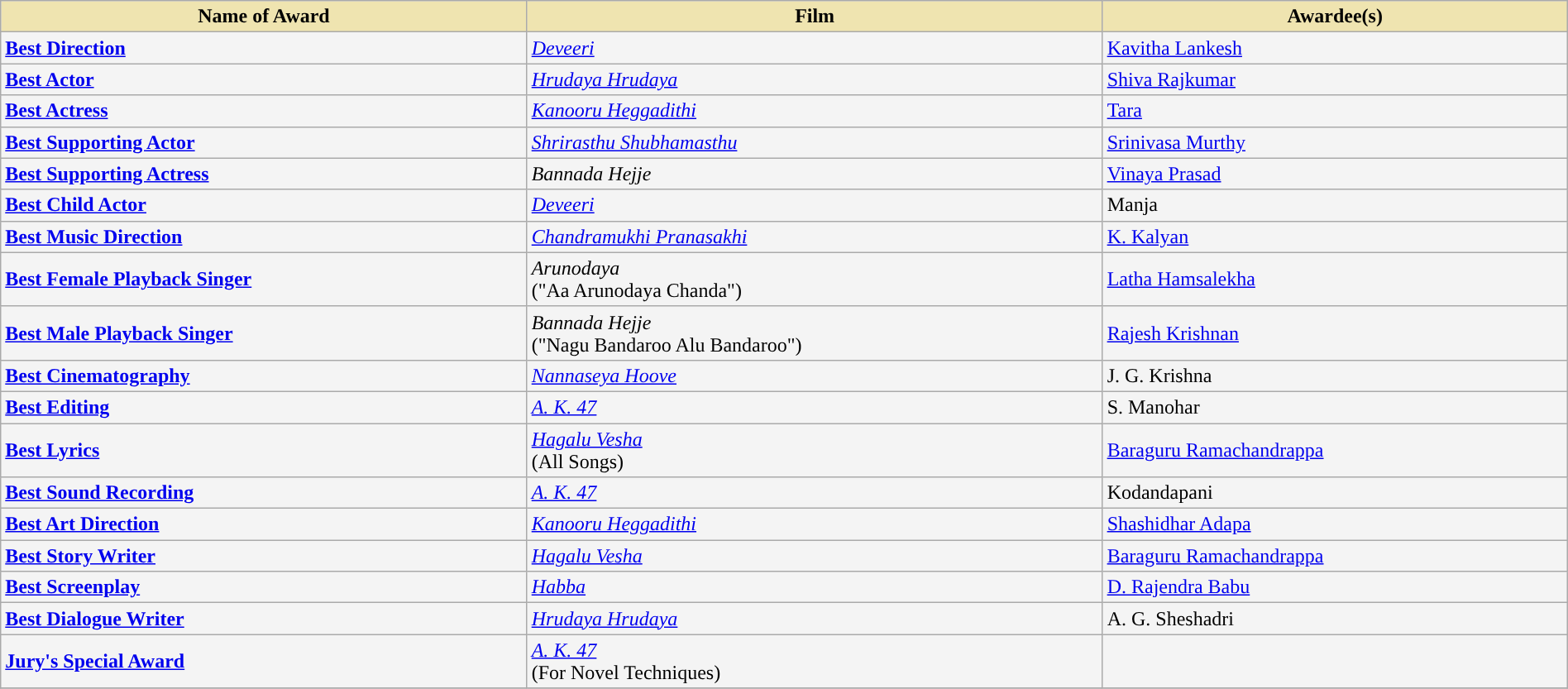<table class="wikitable" style="width:100%;">
<tr>
<th style="background-color:#EFE4B0;">Name of Award</th>
<th style="background-color:#EFE4B0;">Film</th>
<th style="background-color:#EFE4B0;">Awardee(s)</th>
</tr>
<tr style="background-color:#F4F4F4">
<td><strong><a href='#'>Best Direction</a></strong></td>
<td><em><a href='#'>Deveeri</a></em></td>
<td><a href='#'>Kavitha Lankesh</a></td>
</tr>
<tr style="background-color:#F4F4F4">
<td><strong><a href='#'>Best Actor</a></strong></td>
<td><em><a href='#'>Hrudaya Hrudaya</a></em></td>
<td><a href='#'>Shiva Rajkumar</a></td>
</tr>
<tr style="background-color:#F4F4F4">
<td><strong><a href='#'>Best Actress</a></strong></td>
<td><em><a href='#'>Kanooru Heggadithi</a></em></td>
<td><a href='#'>Tara</a></td>
</tr>
<tr style="background-color:#F4F4F4">
<td><strong><a href='#'>Best Supporting Actor</a></strong></td>
<td><em><a href='#'>Shrirasthu Shubhamasthu</a></em></td>
<td><a href='#'>Srinivasa Murthy</a></td>
</tr>
<tr style="background-color:#F4F4F4">
<td><strong><a href='#'>Best Supporting Actress</a></strong></td>
<td><em>Bannada Hejje</em></td>
<td><a href='#'>Vinaya Prasad</a></td>
</tr>
<tr style="background-color:#F4F4F4">
<td><strong><a href='#'>Best Child Actor</a></strong></td>
<td><em><a href='#'>Deveeri</a></em></td>
<td>Manja</td>
</tr>
<tr style="background-color:#F4F4F4">
<td><strong><a href='#'>Best Music Direction</a></strong></td>
<td><em><a href='#'>Chandramukhi Pranasakhi</a></em></td>
<td><a href='#'>K. Kalyan</a></td>
</tr>
<tr style="background-color:#F4F4F4">
<td><strong><a href='#'>Best Female Playback Singer</a></strong></td>
<td><em>Arunodaya</em><br>("Aa Arunodaya Chanda")</td>
<td><a href='#'>Latha Hamsalekha</a></td>
</tr>
<tr style="background-color:#F4F4F4">
<td><strong><a href='#'>Best Male Playback Singer</a></strong></td>
<td><em>Bannada Hejje</em><br>("Nagu Bandaroo Alu Bandaroo")</td>
<td><a href='#'>Rajesh Krishnan</a></td>
</tr>
<tr style="background-color:#F4F4F4">
<td><strong><a href='#'>Best Cinematography</a></strong></td>
<td><em><a href='#'>Nannaseya Hoove</a></em></td>
<td>J. G. Krishna</td>
</tr>
<tr style="background-color:#F4F4F4">
<td><strong><a href='#'>Best Editing</a></strong></td>
<td><em><a href='#'>A. K. 47</a></em></td>
<td>S. Manohar</td>
</tr>
<tr style="background-color:#F4F4F4">
<td><strong><a href='#'>Best Lyrics</a></strong></td>
<td><em><a href='#'>Hagalu Vesha</a></em><br>(All Songs)</td>
<td><a href='#'>Baraguru Ramachandrappa</a></td>
</tr>
<tr style="background-color:#F4F4F4">
<td><strong><a href='#'>Best Sound Recording</a></strong></td>
<td><em><a href='#'>A. K. 47</a></em></td>
<td>Kodandapani</td>
</tr>
<tr style="background-color:#F4F4F4">
<td><strong><a href='#'>Best Art Direction</a></strong></td>
<td><em><a href='#'>Kanooru Heggadithi</a></em></td>
<td><a href='#'>Shashidhar Adapa</a></td>
</tr>
<tr style="background-color:#F4F4F4">
<td><strong><a href='#'>Best Story Writer</a></strong></td>
<td><em><a href='#'>Hagalu Vesha</a></em></td>
<td><a href='#'>Baraguru Ramachandrappa</a></td>
</tr>
<tr style="background-color:#F4F4F4">
<td><strong><a href='#'>Best Screenplay</a></strong></td>
<td><em><a href='#'>Habba</a></em></td>
<td><a href='#'>D. Rajendra Babu</a></td>
</tr>
<tr style="background-color:#F4F4F4">
<td><strong><a href='#'>Best Dialogue Writer</a></strong></td>
<td><em><a href='#'>Hrudaya Hrudaya</a></em></td>
<td>A. G. Sheshadri</td>
</tr>
<tr style="background-color:#F4F4F4">
<td><strong><a href='#'>Jury's Special Award</a></strong></td>
<td><em><a href='#'>A. K. 47</a></em><br>(For Novel Techniques)</td>
<td></td>
</tr>
<tr style="background-color:#F4F4F4">
</tr>
</table>
